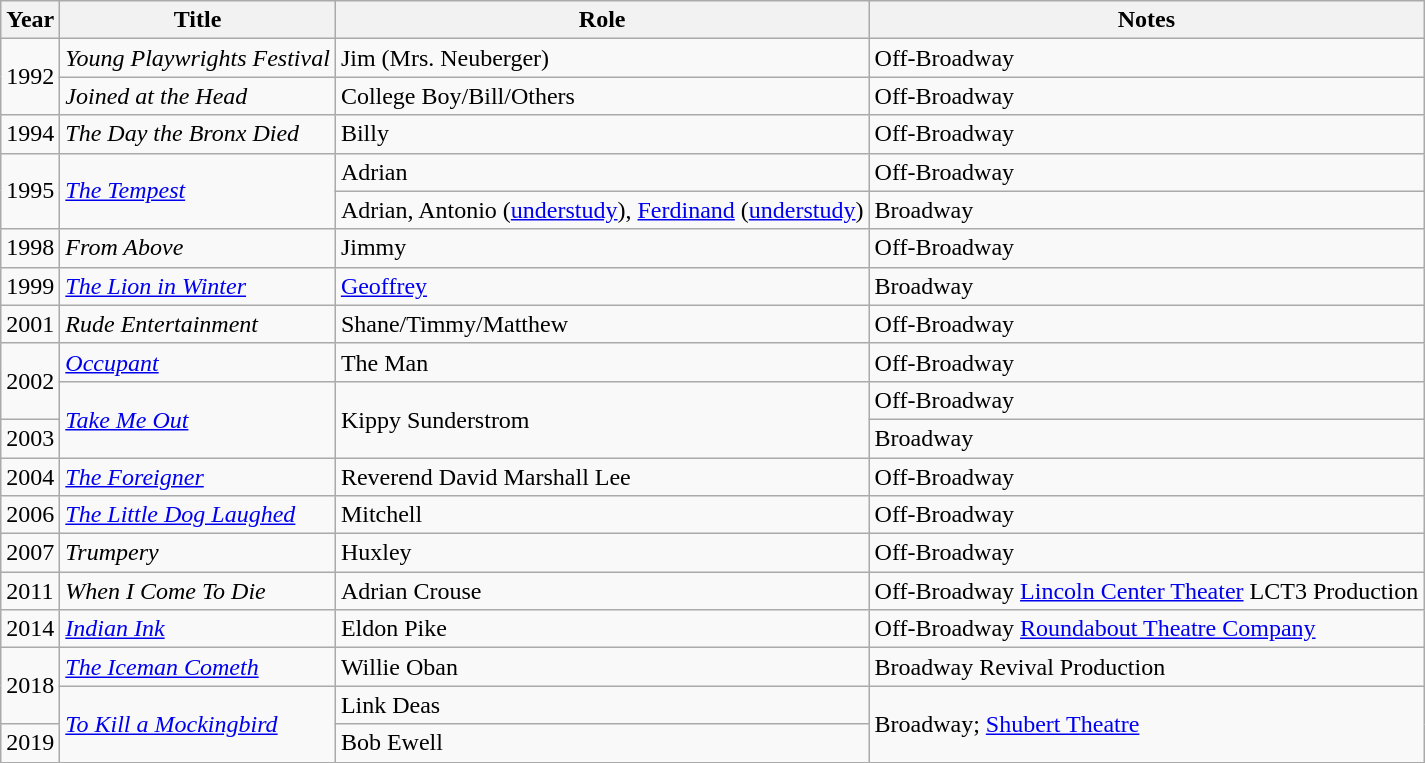<table class="wikitable sortable">
<tr>
<th>Year</th>
<th>Title</th>
<th>Role</th>
<th>Notes</th>
</tr>
<tr>
<td rowspan="2">1992</td>
<td><em>Young Playwrights Festival</em></td>
<td>Jim (Mrs. Neuberger)</td>
<td>Off-Broadway</td>
</tr>
<tr>
<td><em>Joined at the Head</em></td>
<td>College Boy/Bill/Others</td>
<td>Off-Broadway</td>
</tr>
<tr>
<td>1994</td>
<td><em>The Day the Bronx Died</em></td>
<td>Billy</td>
<td>Off-Broadway</td>
</tr>
<tr>
<td rowspan="2">1995</td>
<td rowspan=2><em><a href='#'>The Tempest</a></em></td>
<td>Adrian</td>
<td>Off-Broadway</td>
</tr>
<tr>
<td>Adrian, Antonio (<a href='#'>understudy</a>), <a href='#'>Ferdinand</a> (<a href='#'>understudy</a>)</td>
<td>Broadway</td>
</tr>
<tr>
<td>1998</td>
<td><em>From Above</em></td>
<td>Jimmy</td>
<td>Off-Broadway</td>
</tr>
<tr>
<td>1999</td>
<td><em><a href='#'>The Lion in Winter</a></em></td>
<td><a href='#'>Geoffrey</a></td>
<td>Broadway</td>
</tr>
<tr>
<td>2001</td>
<td><em>Rude Entertainment</em></td>
<td>Shane/Timmy/Matthew</td>
<td>Off-Broadway</td>
</tr>
<tr>
<td rowspan="2">2002</td>
<td><em><a href='#'>Occupant</a></em></td>
<td>The Man</td>
<td>Off-Broadway</td>
</tr>
<tr>
<td rowspan=2><em><a href='#'>Take Me Out</a></em></td>
<td rowspan="2">Kippy Sunderstrom</td>
<td>Off-Broadway</td>
</tr>
<tr>
<td>2003</td>
<td>Broadway</td>
</tr>
<tr>
<td>2004</td>
<td><em><a href='#'>The Foreigner</a></em></td>
<td>Reverend David Marshall Lee</td>
<td>Off-Broadway</td>
</tr>
<tr>
<td>2006</td>
<td><em><a href='#'>The Little Dog Laughed</a></em></td>
<td>Mitchell</td>
<td>Off-Broadway</td>
</tr>
<tr>
<td>2007</td>
<td><em>Trumpery</em></td>
<td>Huxley</td>
<td>Off-Broadway</td>
</tr>
<tr>
<td>2011</td>
<td><em>When I Come To Die</em></td>
<td>Adrian Crouse</td>
<td>Off-Broadway <a href='#'>Lincoln Center Theater</a> LCT3 Production</td>
</tr>
<tr>
<td>2014</td>
<td><em><a href='#'>Indian Ink</a></em></td>
<td>Eldon Pike</td>
<td>Off-Broadway <a href='#'>Roundabout Theatre Company</a></td>
</tr>
<tr>
<td rowspan="2">2018</td>
<td><em><a href='#'>The Iceman Cometh</a></em></td>
<td>Willie Oban</td>
<td>Broadway Revival Production</td>
</tr>
<tr>
<td rowspan="2"><em><a href='#'>To Kill a Mockingbird</a></em></td>
<td>Link Deas</td>
<td rowspan="2">Broadway; <a href='#'>Shubert Theatre</a></td>
</tr>
<tr>
<td>2019</td>
<td>Bob Ewell</td>
</tr>
</table>
